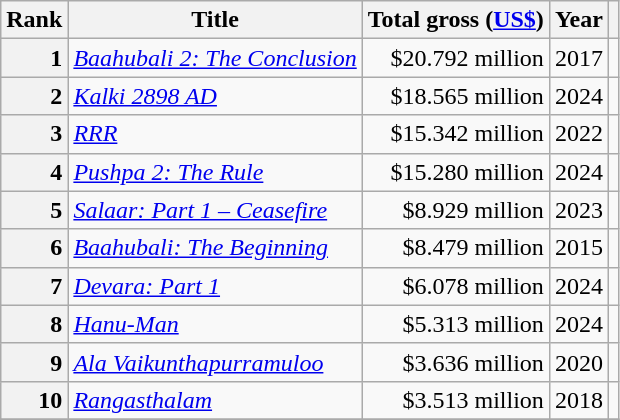<table class="wikitable sortable plainrowheaders">
<tr>
<th scope="col">Rank</th>
<th scope="col">Title</th>
<th scope="col">Total gross (<a href='#'>US$</a>)</th>
<th scope="col">Year</th>
<th scope="col" class="unsortable"></th>
</tr>
<tr>
<th scope="row" style=text-align:right>1</th>
<td><em><a href='#'>Baahubali 2: The Conclusion</a></em></td>
<td align="right">$20.792 million</td>
<td align="center">2017</td>
<td align="center"></td>
</tr>
<tr>
<th scope="row" style=text-align:right>2</th>
<td><em><a href='#'>Kalki 2898 AD</a></em></td>
<td align="right">$18.565 million</td>
<td align="center">2024</td>
<td align="center"></td>
</tr>
<tr>
<th scope="row" style=text-align:right>3</th>
<td><em><a href='#'>RRR</a></em></td>
<td align="right">$15.342 million</td>
<td align="center">2022</td>
<td align="center"></td>
</tr>
<tr>
<th scope="row" style=text-align:right>4</th>
<td><em><a href='#'>Pushpa 2: The Rule</a></em></td>
<td align="right">$15.280 million</td>
<td align="center">2024</td>
<td align="center"></td>
</tr>
<tr>
<th scope="row" style=text-align:right>5</th>
<td><em><a href='#'>Salaar: Part 1 – Ceasefire</a></em></td>
<td align="right">$8.929 million</td>
<td align="center">2023</td>
<td align="center"></td>
</tr>
<tr>
<th scope="row" style=text-align:right>6</th>
<td><em><a href='#'>Baahubali: The Beginning</a></em></td>
<td align="right">$8.479 million</td>
<td align="center">2015</td>
<td align="center"></td>
</tr>
<tr>
<th scope="row" style=text-align:right>7</th>
<td><em><a href='#'>Devara: Part 1</a></em></td>
<td align="right">$6.078 million</td>
<td align="center">2024</td>
<td align="center"></td>
</tr>
<tr>
<th scope="row" style=text-align:right>8</th>
<td><em><a href='#'>Hanu-Man</a></em></td>
<td align="right">$5.313 million</td>
<td align="center">2024</td>
<td align="center"></td>
</tr>
<tr>
<th scope="row" style=text-align:right>9</th>
<td><em><a href='#'>Ala Vaikunthapurramuloo</a></em></td>
<td align="right">$3.636 million</td>
<td align="center">2020</td>
<td align="center"></td>
</tr>
<tr>
<th scope="row" style=text-align:right>10</th>
<td><em><a href='#'>Rangasthalam</a></em></td>
<td align="right">$3.513 million</td>
<td align="center">2018</td>
<td align="center"></td>
</tr>
<tr>
</tr>
</table>
